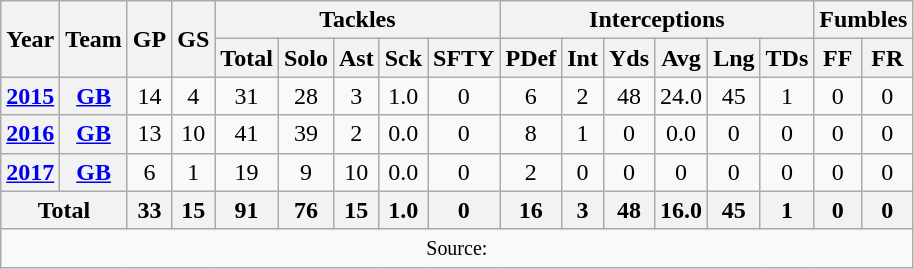<table class="wikitable" style="text-align: center;">
<tr>
<th rowspan=2>Year</th>
<th rowspan=2>Team</th>
<th rowspan=2>GP</th>
<th rowspan=2>GS</th>
<th colspan=5>Tackles</th>
<th colspan=6>Interceptions</th>
<th colspan=2>Fumbles</th>
</tr>
<tr>
<th>Total</th>
<th>Solo</th>
<th>Ast</th>
<th>Sck</th>
<th>SFTY</th>
<th>PDef</th>
<th>Int</th>
<th>Yds</th>
<th>Avg</th>
<th>Lng</th>
<th>TDs</th>
<th>FF</th>
<th>FR</th>
</tr>
<tr>
<th><a href='#'>2015</a></th>
<th><a href='#'>GB</a></th>
<td>14</td>
<td>4</td>
<td>31</td>
<td>28</td>
<td>3</td>
<td>1.0</td>
<td>0</td>
<td>6</td>
<td>2</td>
<td>48</td>
<td>24.0</td>
<td>45</td>
<td>1</td>
<td>0</td>
<td>0</td>
</tr>
<tr>
<th><a href='#'>2016</a></th>
<th><a href='#'>GB</a></th>
<td>13</td>
<td>10</td>
<td>41</td>
<td>39</td>
<td>2</td>
<td>0.0</td>
<td>0</td>
<td>8</td>
<td>1</td>
<td>0</td>
<td>0.0</td>
<td>0</td>
<td>0</td>
<td>0</td>
<td>0</td>
</tr>
<tr>
<th><a href='#'>2017</a></th>
<th><a href='#'>GB</a></th>
<td>6</td>
<td>1</td>
<td>19</td>
<td>9</td>
<td>10</td>
<td>0.0</td>
<td>0</td>
<td>2</td>
<td>0</td>
<td>0</td>
<td>0</td>
<td>0</td>
<td>0</td>
<td>0</td>
<td>0</td>
</tr>
<tr>
<th colspan=2>Total</th>
<th>33</th>
<th>15</th>
<th>91</th>
<th>76</th>
<th>15</th>
<th>1.0</th>
<th>0</th>
<th>16</th>
<th>3</th>
<th>48</th>
<th>16.0</th>
<th>45</th>
<th>1</th>
<th>0</th>
<th>0</th>
</tr>
<tr>
<td colspan="17"><small>Source: </small></td>
</tr>
</table>
